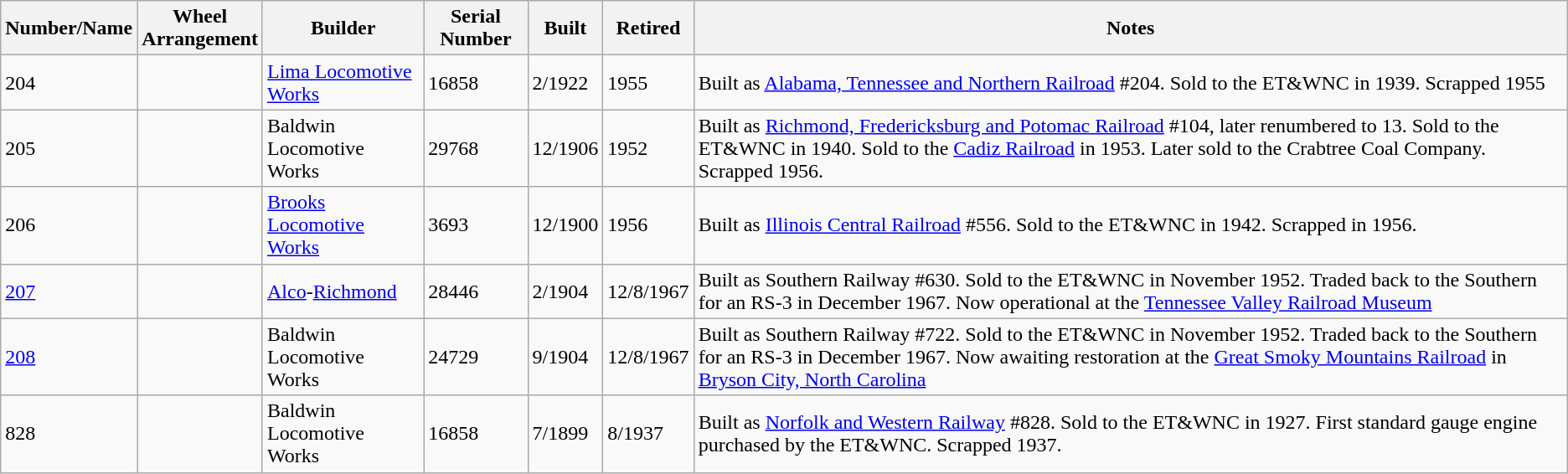<table class="wikitable">
<tr>
<th>Number/Name</th>
<th>Wheel<br>Arrangement</th>
<th>Builder</th>
<th>Serial Number</th>
<th>Built</th>
<th>Retired</th>
<th>Notes</th>
</tr>
<tr>
<td>204</td>
<td></td>
<td><a href='#'>Lima Locomotive Works</a></td>
<td>16858</td>
<td>2/1922</td>
<td>1955</td>
<td>Built as <a href='#'>Alabama, Tennessee and Northern Railroad</a> #204. Sold to the ET&WNC in 1939. Scrapped 1955</td>
</tr>
<tr>
<td>205</td>
<td></td>
<td>Baldwin Locomotive Works</td>
<td>29768</td>
<td>12/1906</td>
<td>1952</td>
<td>Built as <a href='#'>Richmond, Fredericksburg and Potomac Railroad</a> #104, later renumbered to 13. Sold to the ET&WNC in 1940. Sold to the <a href='#'>Cadiz Railroad</a> in 1953. Later sold to the Crabtree Coal Company. Scrapped 1956.</td>
</tr>
<tr>
<td>206</td>
<td></td>
<td><a href='#'>Brooks Locomotive Works</a></td>
<td>3693</td>
<td>12/1900</td>
<td>1956</td>
<td>Built as <a href='#'>Illinois Central Railroad</a> #556. Sold to the ET&WNC in 1942. Scrapped in 1956.</td>
</tr>
<tr>
<td><a href='#'>207</a></td>
<td></td>
<td><a href='#'>Alco</a>-<a href='#'>Richmond</a></td>
<td>28446</td>
<td>2/1904</td>
<td>12/8/1967</td>
<td>Built as Southern Railway #630. Sold to the ET&WNC in November 1952. Traded back to the Southern for an RS-3 in December 1967. Now operational at the <a href='#'>Tennessee Valley Railroad Museum</a></td>
</tr>
<tr>
<td><a href='#'>208</a></td>
<td></td>
<td>Baldwin Locomotive Works</td>
<td>24729</td>
<td>9/1904</td>
<td>12/8/1967</td>
<td>Built as Southern Railway #722. Sold to the ET&WNC in November 1952. Traded back to the Southern for an RS-3 in December 1967. Now awaiting restoration at the <a href='#'>Great Smoky Mountains Railroad</a> in <a href='#'>Bryson City, North Carolina</a></td>
</tr>
<tr>
<td>828</td>
<td></td>
<td>Baldwin Locomotive Works</td>
<td>16858</td>
<td>7/1899</td>
<td>8/1937</td>
<td>Built as <a href='#'>Norfolk and Western Railway</a> #828. Sold to the ET&WNC in 1927. First standard gauge engine purchased by the ET&WNC. Scrapped 1937.</td>
</tr>
</table>
